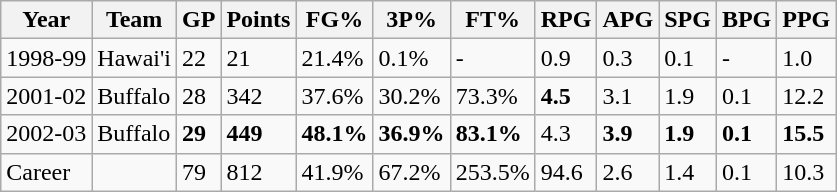<table class="wikitable">
<tr>
<th>Year</th>
<th>Team</th>
<th>GP</th>
<th>Points</th>
<th>FG%</th>
<th>3P%</th>
<th>FT%</th>
<th>RPG</th>
<th>APG</th>
<th>SPG</th>
<th>BPG</th>
<th>PPG</th>
</tr>
<tr>
<td>1998-99</td>
<td>Hawai'i</td>
<td>22</td>
<td>21</td>
<td>21.4%</td>
<td>0.1%</td>
<td>-</td>
<td>0.9</td>
<td>0.3</td>
<td>0.1</td>
<td>-</td>
<td>1.0</td>
</tr>
<tr>
<td>2001-02</td>
<td>Buffalo</td>
<td>28</td>
<td>342</td>
<td>37.6%</td>
<td>30.2%</td>
<td>73.3%</td>
<td><strong>4.5</strong></td>
<td>3.1</td>
<td>1.9</td>
<td>0.1</td>
<td>12.2</td>
</tr>
<tr>
<td>2002-03</td>
<td>Buffalo</td>
<td><strong>29</strong></td>
<td><strong>449</strong></td>
<td><strong>48.1%</strong></td>
<td><strong>36.9%</strong></td>
<td><strong>83.1%</strong></td>
<td>4.3</td>
<td><strong>3.9</strong></td>
<td><strong>1.9</strong></td>
<td><strong>0.1</strong></td>
<td><strong>15.5</strong></td>
</tr>
<tr>
<td>Career</td>
<td></td>
<td>79</td>
<td>812</td>
<td>41.9%</td>
<td>67.2%</td>
<td>253.5%</td>
<td>94.6</td>
<td>2.6</td>
<td>1.4</td>
<td>0.1</td>
<td>10.3</td>
</tr>
</table>
